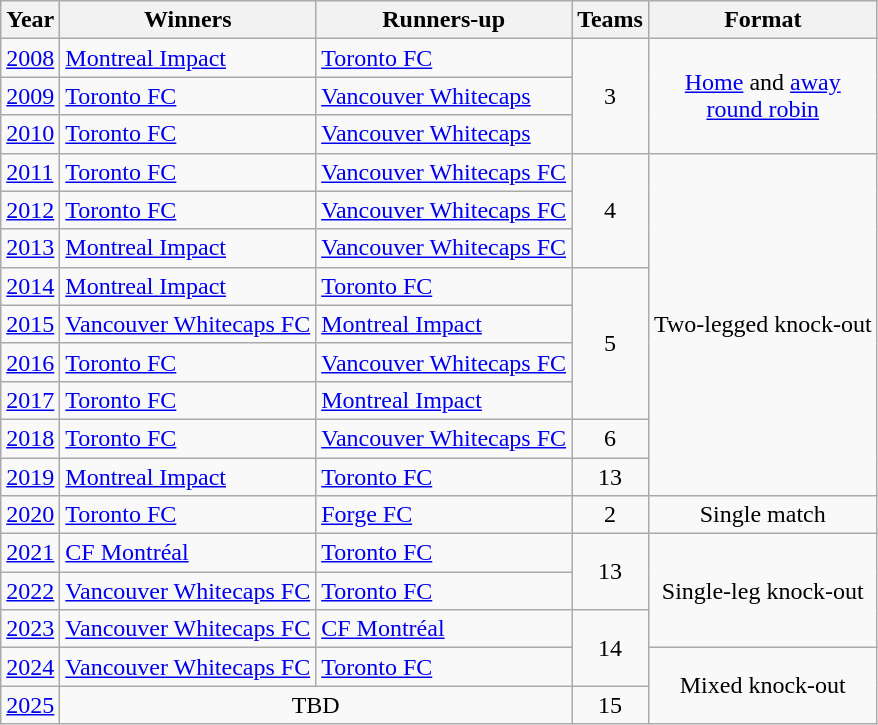<table class="wikitable sortable">
<tr>
<th>Year</th>
<th>Winners</th>
<th>Runners-up</th>
<th>Teams</th>
<th>Format</th>
</tr>
<tr>
<td><a href='#'>2008</a></td>
<td><a href='#'>Montreal Impact</a></td>
<td><a href='#'>Toronto FC</a></td>
<td style="text-align: center;" rowspan="3">3</td>
<td style="text-align: center;" rowspan="3"><a href='#'>Home</a> and <a href='#'>away</a> <br> <a href='#'>round robin</a></td>
</tr>
<tr>
<td><a href='#'>2009</a></td>
<td><a href='#'>Toronto FC</a></td>
<td><a href='#'>Vancouver Whitecaps</a></td>
</tr>
<tr>
<td><a href='#'>2010</a></td>
<td><a href='#'>Toronto FC</a></td>
<td><a href='#'>Vancouver Whitecaps</a></td>
</tr>
<tr>
<td><a href='#'>2011</a></td>
<td><a href='#'>Toronto FC</a></td>
<td><a href='#'>Vancouver Whitecaps FC</a></td>
<td style="text-align: center;" rowspan="3">4</td>
<td rowspan="9" style="text-align: center;">Two-legged knock-out</td>
</tr>
<tr>
<td><a href='#'>2012</a></td>
<td><a href='#'>Toronto FC</a></td>
<td><a href='#'>Vancouver Whitecaps FC</a></td>
</tr>
<tr>
<td><a href='#'>2013</a></td>
<td><a href='#'>Montreal Impact</a></td>
<td><a href='#'>Vancouver Whitecaps FC</a></td>
</tr>
<tr>
<td><a href='#'>2014</a></td>
<td><a href='#'>Montreal Impact</a></td>
<td><a href='#'>Toronto FC</a></td>
<td style="text-align: center;" rowspan="4">5</td>
</tr>
<tr>
<td><a href='#'>2015</a></td>
<td><a href='#'>Vancouver Whitecaps FC</a></td>
<td><a href='#'>Montreal Impact</a></td>
</tr>
<tr>
<td><a href='#'>2016</a></td>
<td><a href='#'>Toronto FC</a></td>
<td><a href='#'>Vancouver Whitecaps FC</a></td>
</tr>
<tr>
<td><a href='#'>2017</a></td>
<td><a href='#'>Toronto FC</a></td>
<td><a href='#'>Montreal Impact</a></td>
</tr>
<tr>
<td><a href='#'>2018</a></td>
<td><a href='#'>Toronto FC</a></td>
<td><a href='#'>Vancouver Whitecaps FC</a></td>
<td style="text-align: center;">6</td>
</tr>
<tr>
<td><a href='#'>2019</a></td>
<td><a href='#'>Montreal Impact</a></td>
<td><a href='#'>Toronto FC</a></td>
<td style="text-align: center;">13</td>
</tr>
<tr>
<td><a href='#'>2020</a></td>
<td><a href='#'>Toronto FC</a></td>
<td><a href='#'>Forge FC</a></td>
<td style="text-align: center;">2</td>
<td style="text-align: center;">Single match</td>
</tr>
<tr>
<td><a href='#'>2021</a></td>
<td><a href='#'>CF Montréal</a></td>
<td><a href='#'>Toronto FC</a></td>
<td style="text-align: center;" rowspan="2">13</td>
<td style="text-align: center;" rowspan="3">Single-leg knock-out</td>
</tr>
<tr>
<td><a href='#'>2022</a></td>
<td><a href='#'>Vancouver Whitecaps FC</a></td>
<td><a href='#'>Toronto FC</a></td>
</tr>
<tr>
<td><a href='#'>2023</a></td>
<td><a href='#'>Vancouver Whitecaps FC</a></td>
<td><a href='#'>CF Montréal</a></td>
<td style="text-align: center;" rowspan="2">14</td>
</tr>
<tr>
<td><a href='#'>2024</a></td>
<td><a href='#'>Vancouver Whitecaps FC</a></td>
<td><a href='#'>Toronto FC</a></td>
<td style="text-align: center;" rowspan="2">Mixed knock-out</td>
</tr>
<tr>
<td><a href='#'>2025</a></td>
<td style="text-align: center;" colspan="2">TBD</td>
<td style="text-align: center;">15</td>
</tr>
</table>
